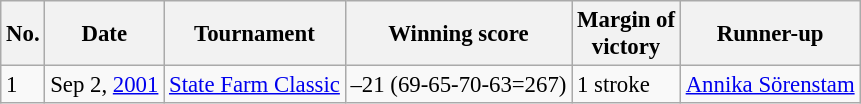<table class="wikitable" style="font-size:95%;">
<tr>
<th>No.</th>
<th>Date</th>
<th>Tournament</th>
<th>Winning score</th>
<th>Margin of <br>victory</th>
<th>Runner-up</th>
</tr>
<tr>
<td>1</td>
<td>Sep 2, <a href='#'>2001</a></td>
<td><a href='#'>State Farm Classic</a></td>
<td>–21 (69-65-70-63=267)</td>
<td>1 stroke</td>
<td> <a href='#'>Annika Sörenstam</a></td>
</tr>
</table>
